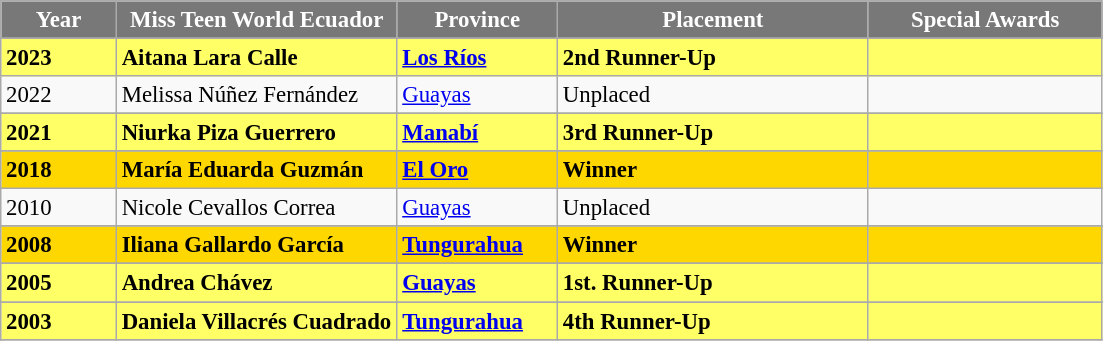<table class="wikitable sortable" style="font-size: 95%;">
<tr>
<th width="70" style="background-color:#787878;color:#FFFFFF;">Year</th>
<th width="180" style="background-color:#787878;color:#FFFFFF;">Miss Teen World Ecuador</th>
<th width="100" style="background-color:#787878;color:#FFFFFF;">Province</th>
<th width="200" style="background-color:#787878;color:#FFFFFF;">Placement</th>
<th width="149" style="background-color:#787878;color:#FFFFFF;">Special Awards</th>
</tr>
<tr>
</tr>
<tr style="background-color:#FFFF66; font-weight: bold">
<td>2023</td>
<td>Aitana Lara Calle</td>
<td> <a href='#'>Los Ríos</a></td>
<td>2nd Runner-Up</td>
<td></td>
</tr>
<tr>
<td>2022</td>
<td>Melissa Núñez Fernández</td>
<td> <a href='#'>Guayas</a></td>
<td>Unplaced</td>
<td></td>
</tr>
<tr>
</tr>
<tr style="background-color:#FFFF66; font-weight: bold">
<td>2021</td>
<td>Niurka Piza Guerrero</td>
<td> <a href='#'>Manabí</a></td>
<td>3rd Runner-Up</td>
<td></td>
</tr>
<tr>
</tr>
<tr style="background-color:gold; font-weight: bold">
<td>2018</td>
<td>María Eduarda Guzmán</td>
<td> <a href='#'>El Oro</a></td>
<td>Winner</td>
<td></td>
</tr>
<tr>
<td>2010</td>
<td>Nicole Cevallos Correa</td>
<td> <a href='#'>Guayas</a></td>
<td>Unplaced</td>
<td></td>
</tr>
<tr>
</tr>
<tr style="background-color:gold; font-weight: bold">
<td>2008</td>
<td>Iliana Gallardo García</td>
<td> <a href='#'>Tungurahua</a></td>
<td>Winner</td>
<td></td>
</tr>
<tr>
</tr>
<tr style="background-color:#FFFF66; font-weight: bold">
<td>2005</td>
<td>Andrea Chávez</td>
<td> <a href='#'>Guayas</a></td>
<td>1st. Runner-Up</td>
<td></td>
</tr>
<tr>
</tr>
<tr style="background-color:#FFFF66; font-weight: bold">
<td>2003</td>
<td>Daniela Villacrés Cuadrado</td>
<td> <a href='#'>Tungurahua</a></td>
<td>4th Runner-Up</td>
<td></td>
</tr>
<tr>
</tr>
</table>
